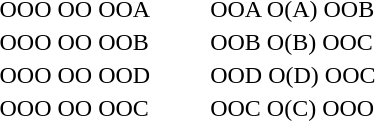<table style="margin-left:3em">
<tr>
<td>OOO OO OOA</td>
<td style="width:2em"></td>
<td>OOA O(A) OOB</td>
</tr>
<tr>
<td>OOO OO OOB</td>
<td></td>
<td>OOB O(B) OOC</td>
</tr>
<tr>
<td>OOO OO OOD</td>
<td></td>
<td>OOD O(D) OOC</td>
</tr>
<tr>
<td>OOO OO OOC</td>
<td></td>
<td>OOC O(C) OOO</td>
</tr>
</table>
